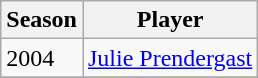<table class="wikitable collapsible">
<tr>
<th>Season</th>
<th>Player</th>
</tr>
<tr>
<td>2004 </td>
<td><a href='#'>Julie Prendergast</a></td>
</tr>
<tr>
</tr>
</table>
